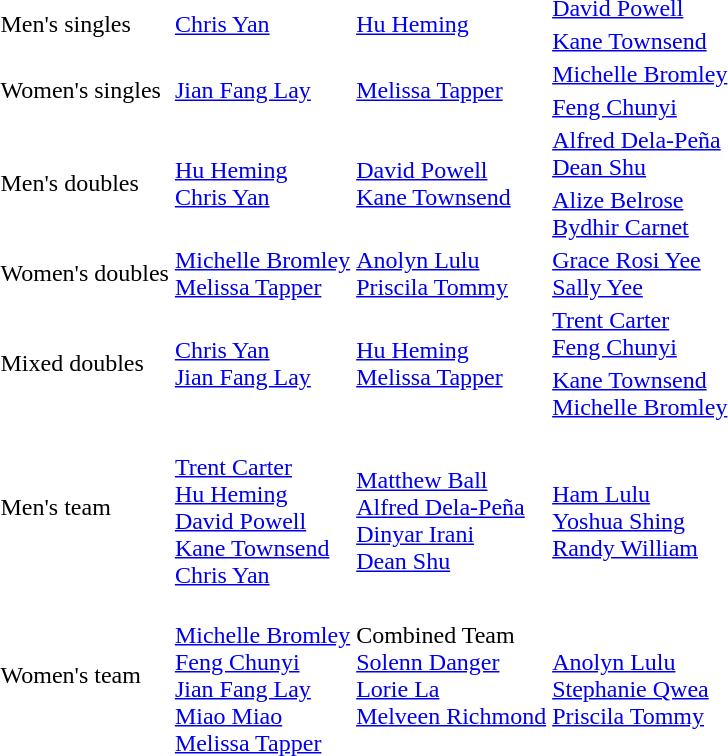<table>
<tr>
<td rowspan=2>Men's singles</td>
<td rowspan=2> <a href='#'>Chris Yan</a></td>
<td rowspan=2> <a href='#'>Hu Heming</a></td>
<td> <a href='#'>David Powell</a></td>
</tr>
<tr>
<td> <a href='#'>Kane Townsend</a></td>
</tr>
<tr>
<td rowspan=2>Women's singles</td>
<td rowspan=2> <a href='#'>Jian Fang Lay</a></td>
<td rowspan=2> <a href='#'>Melissa Tapper</a></td>
<td> <a href='#'>Michelle Bromley</a></td>
</tr>
<tr>
<td> <a href='#'>Feng Chunyi</a></td>
</tr>
<tr>
<td rowspan=2>Men's doubles</td>
<td rowspan=2> <a href='#'>Hu Heming</a><br> <a href='#'>Chris Yan</a></td>
<td rowspan=2> <a href='#'>David Powell</a><br> <a href='#'>Kane Townsend</a></td>
<td> <a href='#'>Alfred Dela-Peña</a><br> <a href='#'>Dean Shu</a></td>
</tr>
<tr>
<td> <a href='#'>Alize Belrose</a><br> <a href='#'>Bydhir Carnet</a></td>
</tr>
<tr>
<td>Women's doubles</td>
<td> <a href='#'>Michelle Bromley</a><br> <a href='#'>Melissa Tapper</a></td>
<td> <a href='#'>Anolyn Lulu</a><br> <a href='#'>Priscila Tommy</a></td>
<td> <a href='#'>Grace Rosi Yee</a><br> <a href='#'>Sally Yee</a></td>
</tr>
<tr>
<td rowspan=2>Mixed doubles</td>
<td rowspan=2> <a href='#'>Chris Yan</a><br> <a href='#'>Jian Fang Lay</a></td>
<td rowspan=2> <a href='#'>Hu Heming</a><br> <a href='#'>Melissa Tapper</a></td>
<td> <a href='#'>Trent Carter</a><br> <a href='#'>Feng Chunyi</a></td>
</tr>
<tr>
<td> <a href='#'>Kane Townsend</a><br> <a href='#'>Michelle Bromley</a></td>
</tr>
<tr>
<td>Men's team</td>
<td><br><a href='#'>Trent Carter</a><br><a href='#'>Hu Heming</a><br><a href='#'>David Powell</a><br><a href='#'>Kane Townsend</a><br><a href='#'>Chris Yan</a></td>
<td><br><a href='#'>Matthew Ball</a><br><a href='#'>Alfred Dela-Peña</a><br><a href='#'>Dinyar Irani</a><br><a href='#'>Dean Shu</a></td>
<td><br><a href='#'>Ham Lulu</a><br><a href='#'>Yoshua Shing</a><br><a href='#'>Randy William</a></td>
</tr>
<tr>
<td>Women's team</td>
<td><br><a href='#'>Michelle Bromley</a><br><a href='#'>Feng Chunyi</a><br><a href='#'>Jian Fang Lay</a><br><a href='#'>Miao Miao</a><br><a href='#'>Melissa Tapper</a></td>
<td>Combined Team<br> <a href='#'>Solenn Danger</a><br> <a href='#'>Lorie La</a><br> <a href='#'>Melveen Richmond</a></td>
<td><br><a href='#'>Anolyn Lulu</a><br><a href='#'>Stephanie Qwea</a><br><a href='#'>Priscila Tommy</a></td>
</tr>
</table>
